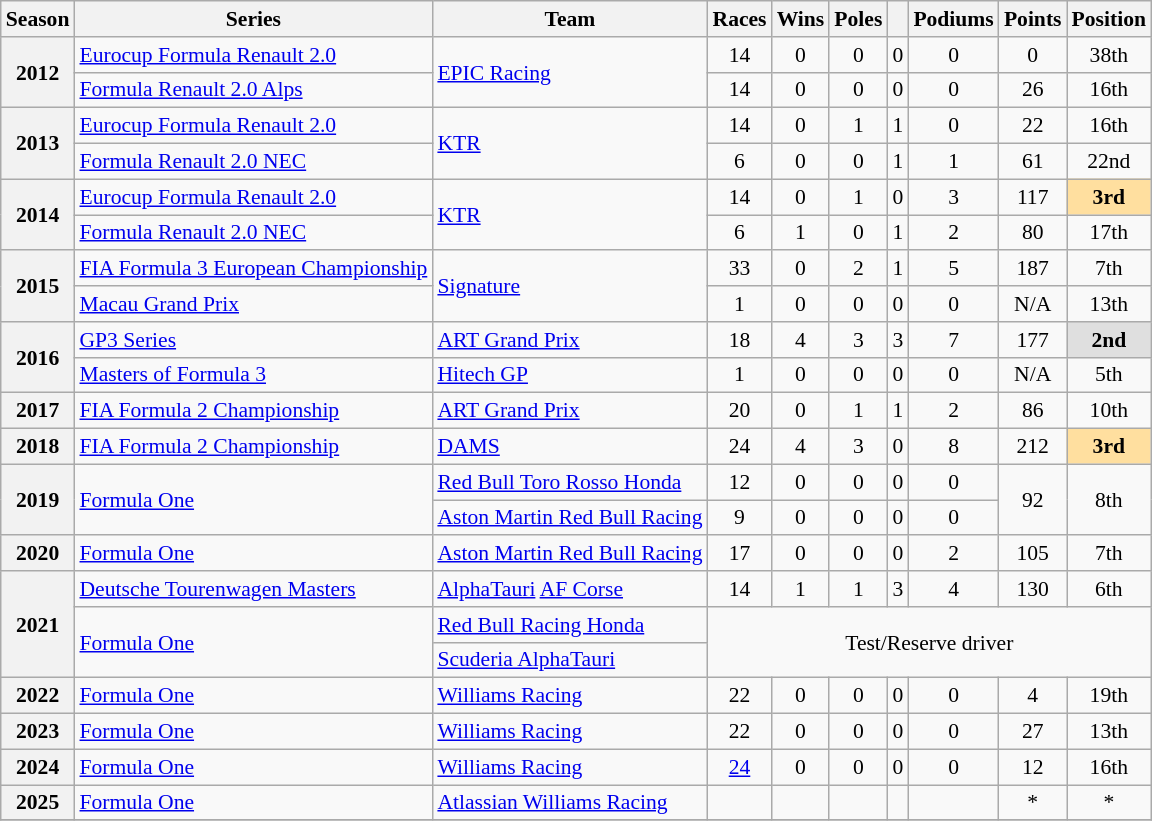<table class="wikitable" style="font-size: 90%; text-align:center">
<tr>
<th>Season</th>
<th>Series</th>
<th>Team</th>
<th>Races</th>
<th>Wins</th>
<th>Poles</th>
<th></th>
<th>Podiums</th>
<th>Points</th>
<th>Position</th>
</tr>
<tr>
<th rowspan=2>2012</th>
<td align=left><a href='#'>Eurocup Formula Renault 2.0</a></td>
<td rowspan=2 align=left><a href='#'>EPIC Racing</a></td>
<td>14</td>
<td>0</td>
<td>0</td>
<td>0</td>
<td>0</td>
<td>0</td>
<td>38th</td>
</tr>
<tr>
<td align=left><a href='#'>Formula Renault 2.0 Alps</a></td>
<td>14</td>
<td>0</td>
<td>0</td>
<td>0</td>
<td>0</td>
<td>26</td>
<td>16th</td>
</tr>
<tr>
<th rowspan=2>2013</th>
<td align=left><a href='#'>Eurocup Formula Renault 2.0</a></td>
<td rowspan=2 align=left><a href='#'>KTR</a></td>
<td>14</td>
<td>0</td>
<td>1</td>
<td>1</td>
<td>0</td>
<td>22</td>
<td>16th</td>
</tr>
<tr>
<td align=left><a href='#'>Formula Renault 2.0 NEC</a></td>
<td>6</td>
<td>0</td>
<td>0</td>
<td>1</td>
<td>1</td>
<td>61</td>
<td>22nd</td>
</tr>
<tr>
<th rowspan=2>2014</th>
<td align=left><a href='#'>Eurocup Formula Renault 2.0</a></td>
<td rowspan=2 align=left><a href='#'>KTR</a></td>
<td>14</td>
<td>0</td>
<td>1</td>
<td>0</td>
<td>3</td>
<td>117</td>
<td style="background:#FFDF9F;"><strong>3rd</strong></td>
</tr>
<tr>
<td align=left><a href='#'>Formula Renault 2.0 NEC</a></td>
<td>6</td>
<td>1</td>
<td>0</td>
<td>1</td>
<td>2</td>
<td>80</td>
<td>17th</td>
</tr>
<tr>
<th rowspan=2>2015</th>
<td align=left nowrap><a href='#'>FIA Formula 3 European Championship</a></td>
<td align=left rowspan=2><a href='#'>Signature</a></td>
<td>33</td>
<td>0</td>
<td>2</td>
<td>1</td>
<td>5</td>
<td>187</td>
<td>7th</td>
</tr>
<tr>
<td align=left><a href='#'>Macau Grand Prix</a></td>
<td>1</td>
<td>0</td>
<td>0</td>
<td>0</td>
<td>0</td>
<td>N/A</td>
<td>13th</td>
</tr>
<tr>
<th rowspan=2>2016</th>
<td align=left><a href='#'>GP3 Series</a></td>
<td align=left><a href='#'>ART Grand Prix</a></td>
<td>18</td>
<td>4</td>
<td>3</td>
<td>3</td>
<td>7</td>
<td>177</td>
<td style="background:#DFDFDF;"><strong>2nd</strong></td>
</tr>
<tr>
<td align=left><a href='#'>Masters of Formula 3</a></td>
<td align=left><a href='#'>Hitech GP</a></td>
<td>1</td>
<td>0</td>
<td>0</td>
<td>0</td>
<td>0</td>
<td>N/A</td>
<td>5th</td>
</tr>
<tr>
<th>2017</th>
<td align=left><a href='#'>FIA Formula 2 Championship</a></td>
<td align=left><a href='#'>ART Grand Prix</a></td>
<td>20</td>
<td>0</td>
<td>1</td>
<td>1</td>
<td>2</td>
<td>86</td>
<td>10th</td>
</tr>
<tr>
<th>2018</th>
<td align=left><a href='#'>FIA Formula 2 Championship</a></td>
<td align=left><a href='#'>DAMS</a></td>
<td>24</td>
<td>4</td>
<td>3</td>
<td>0</td>
<td>8</td>
<td>212</td>
<td style="background:#FFDF9F;"><strong>3rd</strong></td>
</tr>
<tr>
<th rowspan=2>2019</th>
<td rowspan=2 align=left><a href='#'>Formula One</a></td>
<td align=left><a href='#'>Red Bull Toro Rosso Honda</a></td>
<td>12</td>
<td>0</td>
<td>0</td>
<td>0</td>
<td>0</td>
<td rowspan=2>92</td>
<td rowspan=2>8th</td>
</tr>
<tr>
<td align=left nowrap><a href='#'>Aston Martin Red Bull Racing</a></td>
<td>9</td>
<td>0</td>
<td>0</td>
<td>0</td>
<td>0</td>
</tr>
<tr>
<th>2020</th>
<td align=left><a href='#'>Formula One</a></td>
<td align=left><a href='#'>Aston Martin Red Bull Racing</a></td>
<td>17</td>
<td>0</td>
<td>0</td>
<td>0</td>
<td>2</td>
<td>105</td>
<td>7th</td>
</tr>
<tr>
<th rowspan=3>2021</th>
<td align=left><a href='#'>Deutsche Tourenwagen Masters</a></td>
<td align=left><a href='#'>AlphaTauri</a> <a href='#'>AF Corse</a></td>
<td>14</td>
<td>1</td>
<td>1</td>
<td>3</td>
<td>4</td>
<td>130</td>
<td>6th</td>
</tr>
<tr>
<td rowspan=2 align=left><a href='#'>Formula One</a></td>
<td align=left><a href='#'>Red Bull Racing Honda</a></td>
<td colspan="7" rowspan="2">Test/Reserve driver</td>
</tr>
<tr>
<td align=left><a href='#'>Scuderia AlphaTauri</a></td>
</tr>
<tr>
<th>2022</th>
<td align=left><a href='#'>Formula One</a></td>
<td align=left><a href='#'>Williams Racing</a></td>
<td>22</td>
<td>0</td>
<td>0</td>
<td>0</td>
<td>0</td>
<td>4</td>
<td>19th</td>
</tr>
<tr>
<th>2023</th>
<td align=left><a href='#'>Formula One</a></td>
<td align=left><a href='#'>Williams Racing</a></td>
<td>22</td>
<td>0</td>
<td>0</td>
<td>0</td>
<td>0</td>
<td>27</td>
<td>13th</td>
</tr>
<tr>
<th>2024</th>
<td align=left><a href='#'>Formula One</a></td>
<td align=left><a href='#'>Williams Racing</a></td>
<td><a href='#'>24</a></td>
<td>0</td>
<td>0</td>
<td>0</td>
<td>0</td>
<td>12</td>
<td>16th</td>
</tr>
<tr>
<th>2025</th>
<td align=left><a href='#'>Formula One</a></td>
<td align=left><a href='#'>Atlassian Williams Racing</a></td>
<td><a href='#'></a></td>
<td></td>
<td></td>
<td></td>
<td></td>
<td>*</td>
<td>*</td>
</tr>
<tr>
</tr>
</table>
